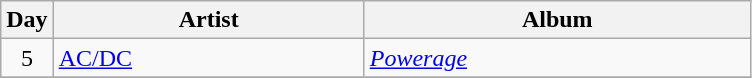<table class="wikitable" border="1">
<tr>
<th>Day</th>
<th width="200">Artist</th>
<th width="250">Album</th>
</tr>
<tr>
<td style="text-align:center;" rowspan="1">5</td>
<td><a href='#'>AC/DC</a></td>
<td><em><a href='#'>Powerage</a></em></td>
</tr>
<tr>
</tr>
</table>
